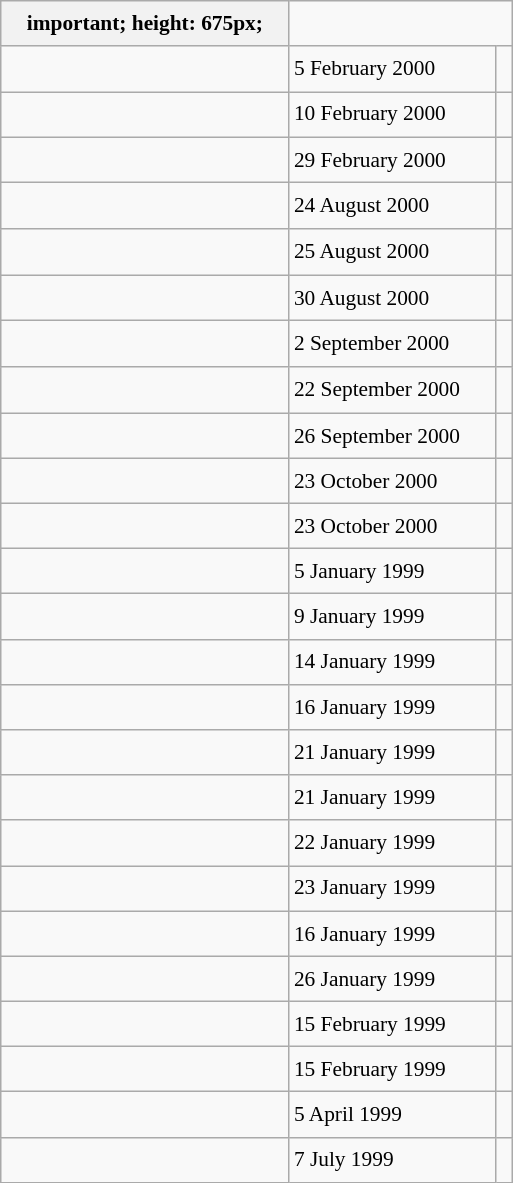<table class="wikitable" style="font-size: 89%; float: left; width: 24em; margin-right: 1em; line-height: 1.65em">
<tr>
<th>important; height: 675px;</th>
</tr>
<tr>
<td></td>
<td>5 February 2000</td>
<td><small></small></td>
</tr>
<tr>
<td></td>
<td>10 February 2000</td>
<td><small></small></td>
</tr>
<tr>
<td></td>
<td>29 February 2000</td>
<td><small></small></td>
</tr>
<tr>
<td></td>
<td>24 August 2000</td>
<td><small></small> </td>
</tr>
<tr>
<td></td>
<td>25 August 2000</td>
<td><small></small> </td>
</tr>
<tr>
<td></td>
<td>30 August 2000</td>
<td><small></small></td>
</tr>
<tr>
<td></td>
<td>2 September 2000</td>
<td><small></small></td>
</tr>
<tr>
<td></td>
<td>22 September 2000</td>
<td><small></small> </td>
</tr>
<tr>
<td></td>
<td>26 September 2000</td>
<td><small></small></td>
</tr>
<tr>
<td></td>
<td>23 October 2000</td>
<td><small></small></td>
</tr>
<tr>
<td></td>
<td>23 October 2000</td>
<td><small></small></td>
</tr>
<tr>
<td></td>
<td>5 January 1999</td>
<td><small></small></td>
</tr>
<tr>
<td></td>
<td>9 January 1999</td>
<td><small></small></td>
</tr>
<tr>
<td></td>
<td>14 January 1999</td>
<td><small></small></td>
</tr>
<tr>
<td></td>
<td>16 January 1999</td>
<td><small></small></td>
</tr>
<tr>
<td></td>
<td>21 January 1999</td>
<td><small></small></td>
</tr>
<tr>
<td></td>
<td>21 January 1999</td>
<td><small></small></td>
</tr>
<tr>
<td></td>
<td>22 January 1999</td>
<td><small></small></td>
</tr>
<tr>
<td></td>
<td>23 January 1999</td>
<td><small></small></td>
</tr>
<tr>
<td></td>
<td>16 January 1999</td>
<td><small></small></td>
</tr>
<tr>
<td></td>
<td>26 January 1999</td>
<td><small></small></td>
</tr>
<tr>
<td></td>
<td>15 February 1999</td>
<td><small></small></td>
</tr>
<tr>
<td></td>
<td>15 February 1999</td>
<td><small></small></td>
</tr>
<tr>
<td></td>
<td>5 April 1999</td>
<td><small></small></td>
</tr>
<tr>
<td></td>
<td>7 July 1999</td>
<td><small></small></td>
</tr>
</table>
